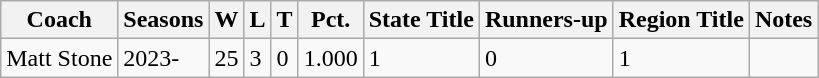<table class="wikitable">
<tr>
<th>Coach</th>
<th>Seasons</th>
<th>W</th>
<th>L</th>
<th>T</th>
<th>Pct.</th>
<th>State Title</th>
<th>Runners-up</th>
<th>Region Title</th>
<th>Notes</th>
</tr>
<tr>
<td>Matt Stone</td>
<td>2023-</td>
<td>25</td>
<td>3</td>
<td>0</td>
<td>1.000</td>
<td>1</td>
<td>0</td>
<td>1</td>
<td></td>
</tr>
</table>
